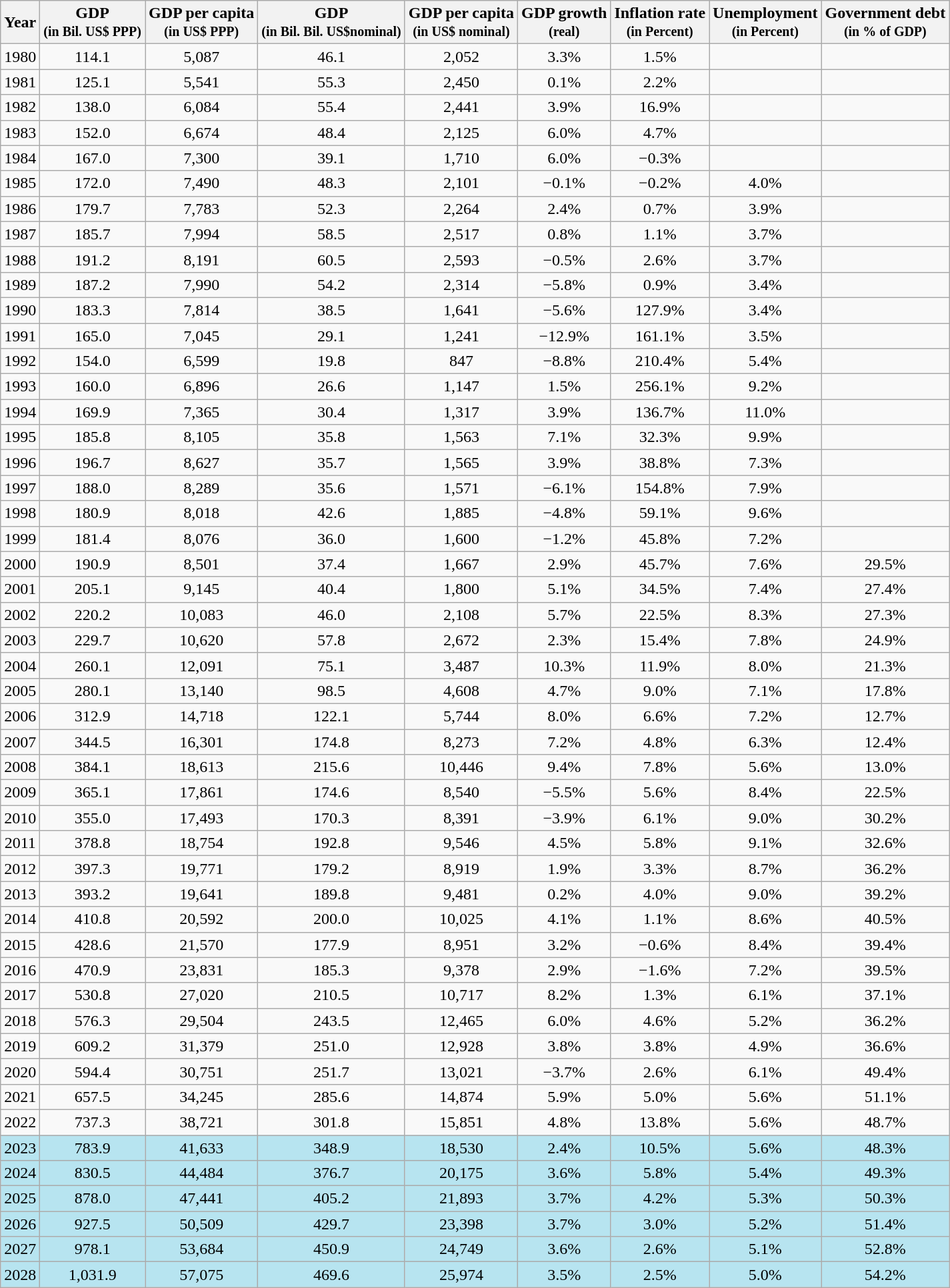<table class="wikitable" style="text-align:center;">
<tr>
<th>Year</th>
<th>GDP<br><small>(in Bil. US$ PPP)</small></th>
<th>GDP per capita<br><small>(in US$ PPP)</small></th>
<th>GDP<br><small>(in Bil. Bil. US$nominal)</small></th>
<th>GDP per capita<br><small>(in US$ nominal)</small></th>
<th>GDP growth<br><small>(real)</small></th>
<th>Inflation rate<br><small>(in Percent)</small></th>
<th>Unemployment <br><small>(in Percent)</small></th>
<th>Government debt<br><small>(in % of GDP)</small></th>
</tr>
<tr>
<td>1980</td>
<td>114.1</td>
<td>5,087</td>
<td>46.1</td>
<td>2,052</td>
<td>3.3%</td>
<td>1.5%</td>
<td></td>
<td></td>
</tr>
<tr>
<td>1981</td>
<td>125.1</td>
<td>5,541</td>
<td>55.3</td>
<td>2,450</td>
<td>0.1%</td>
<td>2.2%</td>
<td></td>
<td></td>
</tr>
<tr>
<td>1982</td>
<td>138.0</td>
<td>6,084</td>
<td>55.4</td>
<td>2,441</td>
<td>3.9%</td>
<td>16.9%</td>
<td></td>
<td></td>
</tr>
<tr>
<td>1983</td>
<td>152.0</td>
<td>6,674</td>
<td>48.4</td>
<td>2,125</td>
<td>6.0%</td>
<td>4.7%</td>
<td></td>
<td></td>
</tr>
<tr>
<td>1984</td>
<td>167.0</td>
<td>7,300</td>
<td>39.1</td>
<td>1,710</td>
<td>6.0%</td>
<td>−0.3%</td>
<td></td>
<td></td>
</tr>
<tr>
<td>1985</td>
<td>172.0</td>
<td>7,490</td>
<td>48.3</td>
<td>2,101</td>
<td>−0.1%</td>
<td>−0.2%</td>
<td>4.0%</td>
<td></td>
</tr>
<tr>
<td>1986</td>
<td>179.7</td>
<td>7,783</td>
<td>52.3</td>
<td>2,264</td>
<td>2.4%</td>
<td>0.7%</td>
<td>3.9%</td>
<td></td>
</tr>
<tr>
<td>1987</td>
<td>185.7</td>
<td>7,994</td>
<td>58.5</td>
<td>2,517</td>
<td>0.8%</td>
<td>1.1%</td>
<td>3.7%</td>
<td></td>
</tr>
<tr>
<td>1988</td>
<td>191.2</td>
<td>8,191</td>
<td>60.5</td>
<td>2,593</td>
<td>−0.5%</td>
<td>2.6%</td>
<td>3.7%</td>
<td></td>
</tr>
<tr>
<td>1989</td>
<td>187.2</td>
<td>7,990</td>
<td>54.2</td>
<td>2,314</td>
<td>−5.8%</td>
<td>0.9%</td>
<td>3.4%</td>
<td></td>
</tr>
<tr>
<td>1990</td>
<td>183.3</td>
<td>7,814</td>
<td>38.5</td>
<td>1,641</td>
<td>−5.6%</td>
<td>127.9%</td>
<td>3.4%</td>
<td></td>
</tr>
<tr>
<td>1991</td>
<td>165.0</td>
<td>7,045</td>
<td>29.1</td>
<td>1,241</td>
<td>−12.9%</td>
<td>161.1%</td>
<td>3.5%</td>
<td></td>
</tr>
<tr>
<td>1992</td>
<td>154.0</td>
<td>6,599</td>
<td>19.8</td>
<td>847</td>
<td>−8.8%</td>
<td>210.4%</td>
<td>5.4%</td>
<td></td>
</tr>
<tr>
<td>1993</td>
<td>160.0</td>
<td>6,896</td>
<td>26.6</td>
<td>1,147</td>
<td>1.5%</td>
<td>256.1%</td>
<td>9.2%</td>
<td></td>
</tr>
<tr>
<td>1994</td>
<td>169.9</td>
<td>7,365</td>
<td>30.4</td>
<td>1,317</td>
<td>3.9%</td>
<td>136.7%</td>
<td>11.0%</td>
<td></td>
</tr>
<tr>
<td>1995</td>
<td>185.8</td>
<td>8,105</td>
<td>35.8</td>
<td>1,563</td>
<td>7.1%</td>
<td>32.3%</td>
<td>9.9%</td>
<td></td>
</tr>
<tr>
<td>1996</td>
<td>196.7</td>
<td>8,627</td>
<td>35.7</td>
<td>1,565</td>
<td>3.9%</td>
<td>38.8%</td>
<td>7.3%</td>
<td></td>
</tr>
<tr>
<td>1997</td>
<td>188.0</td>
<td>8,289</td>
<td>35.6</td>
<td>1,571</td>
<td>−6.1%</td>
<td>154.8%</td>
<td>7.9%</td>
<td></td>
</tr>
<tr>
<td>1998</td>
<td>180.9</td>
<td>8,018</td>
<td>42.6</td>
<td>1,885</td>
<td>−4.8%</td>
<td>59.1%</td>
<td>9.6%</td>
<td></td>
</tr>
<tr>
<td>1999</td>
<td>181.4</td>
<td>8,076</td>
<td>36.0</td>
<td>1,600</td>
<td>−1.2%</td>
<td>45.8%</td>
<td>7.2%</td>
<td></td>
</tr>
<tr>
<td>2000</td>
<td>190.9</td>
<td>8,501</td>
<td>37.4</td>
<td>1,667</td>
<td>2.9%</td>
<td>45.7%</td>
<td>7.6%</td>
<td>29.5%</td>
</tr>
<tr>
<td>2001</td>
<td>205.1</td>
<td>9,145</td>
<td>40.4</td>
<td>1,800</td>
<td>5.1%</td>
<td>34.5%</td>
<td>7.4%</td>
<td>27.4%</td>
</tr>
<tr>
<td>2002</td>
<td>220.2</td>
<td>10,083</td>
<td>46.0</td>
<td>2,108</td>
<td>5.7%</td>
<td>22.5%</td>
<td>8.3%</td>
<td>27.3%</td>
</tr>
<tr>
<td>2003</td>
<td>229.7</td>
<td>10,620</td>
<td>57.8</td>
<td>2,672</td>
<td>2.3%</td>
<td>15.4%</td>
<td>7.8%</td>
<td>24.9%</td>
</tr>
<tr>
<td>2004</td>
<td>260.1</td>
<td>12,091</td>
<td>75.1</td>
<td>3,487</td>
<td>10.3%</td>
<td>11.9%</td>
<td>8.0%</td>
<td>21.3%</td>
</tr>
<tr>
<td>2005</td>
<td>280.1</td>
<td>13,140</td>
<td>98.5</td>
<td>4,608</td>
<td>4.7%</td>
<td>9.0%</td>
<td>7.1%</td>
<td>17.8%</td>
</tr>
<tr>
<td>2006</td>
<td>312.9</td>
<td>14,718</td>
<td>122.1</td>
<td>5,744</td>
<td>8.0%</td>
<td>6.6%</td>
<td>7.2%</td>
<td>12.7%</td>
</tr>
<tr>
<td>2007</td>
<td>344.5</td>
<td>16,301</td>
<td>174.8</td>
<td>8,273</td>
<td>7.2%</td>
<td>4.8%</td>
<td>6.3%</td>
<td>12.4%</td>
</tr>
<tr>
<td>2008</td>
<td>384.1</td>
<td>18,613</td>
<td>215.6</td>
<td>10,446</td>
<td>9.4%</td>
<td>7.8%</td>
<td>5.6%</td>
<td>13.0%</td>
</tr>
<tr>
<td>2009</td>
<td>365.1</td>
<td>17,861</td>
<td>174.6</td>
<td>8,540</td>
<td>−5.5%</td>
<td>5.6%</td>
<td>8.4%</td>
<td>22.5%</td>
</tr>
<tr>
<td>2010</td>
<td>355.0</td>
<td>17,493</td>
<td>170.3</td>
<td>8,391</td>
<td>−3.9%</td>
<td>6.1%</td>
<td>9.0%</td>
<td>30.2%</td>
</tr>
<tr>
<td>2011</td>
<td>378.8</td>
<td>18,754</td>
<td>192.8</td>
<td>9,546</td>
<td>4.5%</td>
<td>5.8%</td>
<td>9.1%</td>
<td>32.6%</td>
</tr>
<tr>
<td>2012</td>
<td>397.3</td>
<td>19,771</td>
<td>179.2</td>
<td>8,919</td>
<td>1.9%</td>
<td>3.3%</td>
<td>8.7%</td>
<td>36.2%</td>
</tr>
<tr>
<td>2013</td>
<td>393.2</td>
<td>19,641</td>
<td>189.8</td>
<td>9,481</td>
<td>0.2%</td>
<td>4.0%</td>
<td>9.0%</td>
<td>39.2%</td>
</tr>
<tr>
<td>2014</td>
<td>410.8</td>
<td>20,592</td>
<td>200.0</td>
<td>10,025</td>
<td>4.1%</td>
<td>1.1%</td>
<td>8.6%</td>
<td>40.5%</td>
</tr>
<tr>
<td>2015</td>
<td>428.6</td>
<td>21,570</td>
<td>177.9</td>
<td>8,951</td>
<td>3.2%</td>
<td>−0.6%</td>
<td>8.4%</td>
<td>39.4%</td>
</tr>
<tr>
<td>2016</td>
<td>470.9</td>
<td>23,831</td>
<td>185.3</td>
<td>9,378</td>
<td>2.9%</td>
<td>−1.6%</td>
<td>7.2%</td>
<td>39.5%</td>
</tr>
<tr>
<td>2017</td>
<td>530.8</td>
<td>27,020</td>
<td>210.5</td>
<td>10,717</td>
<td>8.2%</td>
<td>1.3%</td>
<td>6.1%</td>
<td>37.1%</td>
</tr>
<tr>
<td>2018</td>
<td>576.3</td>
<td>29,504</td>
<td>243.5</td>
<td>12,465</td>
<td>6.0%</td>
<td>4.6%</td>
<td>5.2%</td>
<td>36.2%</td>
</tr>
<tr>
<td>2019</td>
<td>609.2</td>
<td>31,379</td>
<td>251.0</td>
<td>12,928</td>
<td>3.8%</td>
<td>3.8%</td>
<td>4.9%</td>
<td>36.6%</td>
</tr>
<tr>
<td>2020</td>
<td>594.4</td>
<td>30,751</td>
<td>251.7</td>
<td>13,021</td>
<td>−3.7%</td>
<td>2.6%</td>
<td>6.1%</td>
<td>49.4%</td>
</tr>
<tr>
<td>2021</td>
<td>657.5</td>
<td>34,245</td>
<td>285.6</td>
<td>14,874</td>
<td>5.9%</td>
<td>5.0%</td>
<td>5.6%</td>
<td>51.1%</td>
</tr>
<tr>
<td>2022</td>
<td>737.3</td>
<td>38,721</td>
<td>301.8</td>
<td>15,851</td>
<td>4.8%</td>
<td>13.8%</td>
<td>5.6%</td>
<td>48.7%</td>
</tr>
<tr style="background:#b7e4f0">
<td>2023</td>
<td>783.9</td>
<td>41,633</td>
<td>348.9</td>
<td>18,530</td>
<td>2.4%</td>
<td>10.5%</td>
<td>5.6%</td>
<td>48.3%</td>
</tr>
<tr style="background:#b7e4f0">
<td>2024</td>
<td>830.5</td>
<td>44,484</td>
<td>376.7</td>
<td>20,175</td>
<td>3.6%</td>
<td>5.8%</td>
<td>5.4%</td>
<td>49.3%</td>
</tr>
<tr style="background:#b7e4f0">
<td>2025</td>
<td>878.0</td>
<td>47,441</td>
<td>405.2</td>
<td>21,893</td>
<td>3.7%</td>
<td>4.2%</td>
<td>5.3%</td>
<td>50.3%</td>
</tr>
<tr style="background:#b7e4f0">
<td>2026</td>
<td>927.5</td>
<td>50,509</td>
<td>429.7</td>
<td>23,398</td>
<td>3.7%</td>
<td>3.0%</td>
<td>5.2%</td>
<td>51.4%</td>
</tr>
<tr style="background:#b7e4f0">
<td>2027</td>
<td>978.1</td>
<td>53,684</td>
<td>450.9</td>
<td>24,749</td>
<td>3.6%</td>
<td>2.6%</td>
<td>5.1%</td>
<td>52.8%</td>
</tr>
<tr style="background:#b7e4f0">
<td>2028</td>
<td>1,031.9</td>
<td>57,075</td>
<td>469.6</td>
<td>25,974</td>
<td>3.5%</td>
<td>2.5%</td>
<td>5.0%</td>
<td>54.2%</td>
</tr>
</table>
